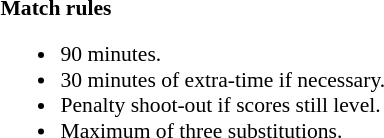<table width=50% style="font-size: 90%">
<tr>
<td width=50% valign=top><br><strong>Match rules</strong><ul><li>90 minutes.</li><li>30 minutes of extra-time if necessary.</li><li>Penalty shoot-out if scores still level.</li><li>Maximum of three substitutions.</li></ul></td>
</tr>
</table>
